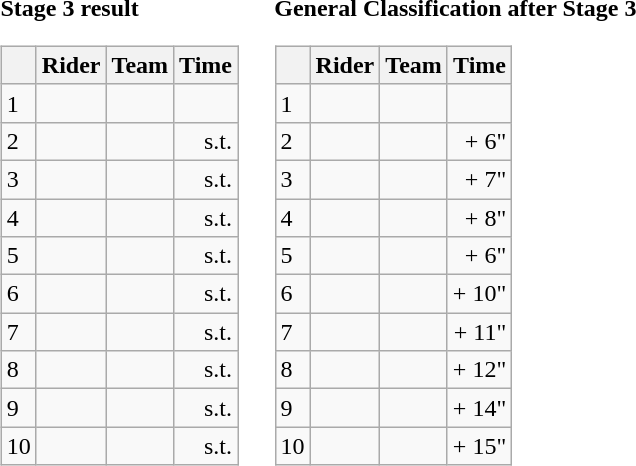<table>
<tr>
<td><strong>Stage 3 result</strong><br><table class="wikitable">
<tr>
<th></th>
<th>Rider</th>
<th>Team</th>
<th>Time</th>
</tr>
<tr>
<td>1</td>
<td></td>
<td></td>
<td align="right"></td>
</tr>
<tr>
<td>2</td>
<td></td>
<td></td>
<td align="right">s.t.</td>
</tr>
<tr>
<td>3</td>
<td></td>
<td></td>
<td align="right">s.t.</td>
</tr>
<tr>
<td>4</td>
<td></td>
<td></td>
<td align="right">s.t.</td>
</tr>
<tr>
<td>5</td>
<td></td>
<td></td>
<td align="right">s.t.</td>
</tr>
<tr>
<td>6</td>
<td></td>
<td></td>
<td align="right">s.t.</td>
</tr>
<tr>
<td>7</td>
<td></td>
<td></td>
<td align="right">s.t.</td>
</tr>
<tr>
<td>8</td>
<td></td>
<td></td>
<td align="right">s.t.</td>
</tr>
<tr>
<td>9</td>
<td></td>
<td></td>
<td align="right">s.t.</td>
</tr>
<tr>
<td>10</td>
<td></td>
<td></td>
<td align="right">s.t.</td>
</tr>
</table>
</td>
<td></td>
<td><strong>General Classification after Stage 3</strong><br><table class="wikitable">
<tr>
<th></th>
<th>Rider</th>
<th>Team</th>
<th>Time</th>
</tr>
<tr>
<td>1</td>
<td> </td>
<td></td>
<td align="right"></td>
</tr>
<tr>
<td>2</td>
<td> </td>
<td></td>
<td align="right">+ 6"</td>
</tr>
<tr>
<td>3</td>
<td></td>
<td></td>
<td align="right">+ 7"</td>
</tr>
<tr>
<td>4</td>
<td> </td>
<td></td>
<td align="right">+ 8"</td>
</tr>
<tr>
<td>5</td>
<td></td>
<td></td>
<td align="right">+ 6"</td>
</tr>
<tr>
<td>6</td>
<td></td>
<td></td>
<td align="right">+ 10"</td>
</tr>
<tr>
<td>7</td>
<td></td>
<td></td>
<td align="right">+ 11"</td>
</tr>
<tr>
<td>8</td>
<td></td>
<td></td>
<td align="right">+ 12"</td>
</tr>
<tr>
<td>9</td>
<td></td>
<td></td>
<td align="right">+ 14"</td>
</tr>
<tr>
<td>10</td>
<td></td>
<td></td>
<td align="right">+ 15"</td>
</tr>
</table>
</td>
</tr>
</table>
